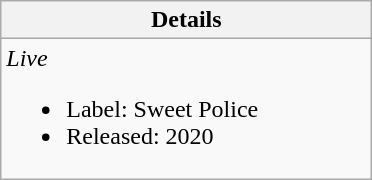<table class="wikitable" style="text-align:center;">
<tr>
<th style="width:240px;">Details</th>
</tr>
<tr>
<td style="text-align:left;"><em>Live</em><br><ul><li>Label: Sweet Police</li><li>Released: 2020</li></ul></td>
</tr>
</table>
